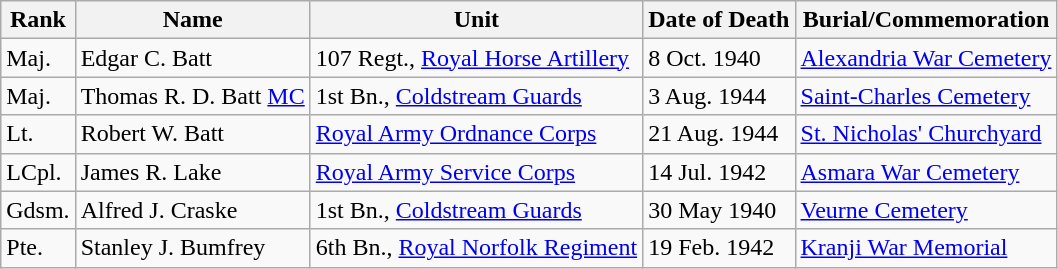<table class="wikitable">
<tr>
<th>Rank</th>
<th>Name</th>
<th>Unit</th>
<th>Date of Death</th>
<th>Burial/Commemoration</th>
</tr>
<tr>
<td>Maj.</td>
<td>Edgar C. Batt</td>
<td>107 Regt., <a href='#'>Royal Horse Artillery</a></td>
<td>8 Oct. 1940</td>
<td><a href='#'>Alexandria War Cemetery</a></td>
</tr>
<tr>
<td>Maj.</td>
<td>Thomas R. D. Batt <a href='#'>MC</a></td>
<td>1st Bn., <a href='#'>Coldstream Guards</a></td>
<td>3 Aug. 1944</td>
<td><a href='#'>Saint-Charles Cemetery</a></td>
</tr>
<tr>
<td>Lt.</td>
<td>Robert W. Batt</td>
<td><a href='#'>Royal Army Ordnance Corps</a></td>
<td>21 Aug. 1944</td>
<td><a href='#'>St. Nicholas' Churchyard</a></td>
</tr>
<tr>
<td>LCpl.</td>
<td>James R. Lake</td>
<td><a href='#'>Royal Army Service Corps</a></td>
<td>14 Jul. 1942</td>
<td><a href='#'>Asmara War Cemetery</a></td>
</tr>
<tr>
<td>Gdsm.</td>
<td>Alfred J. Craske</td>
<td>1st Bn., <a href='#'>Coldstream Guards</a></td>
<td>30 May 1940</td>
<td><a href='#'>Veurne Cemetery</a></td>
</tr>
<tr>
<td>Pte.</td>
<td>Stanley J. Bumfrey</td>
<td>6th Bn., <a href='#'>Royal Norfolk Regiment</a></td>
<td>19 Feb. 1942</td>
<td><a href='#'>Kranji War Memorial</a></td>
</tr>
</table>
